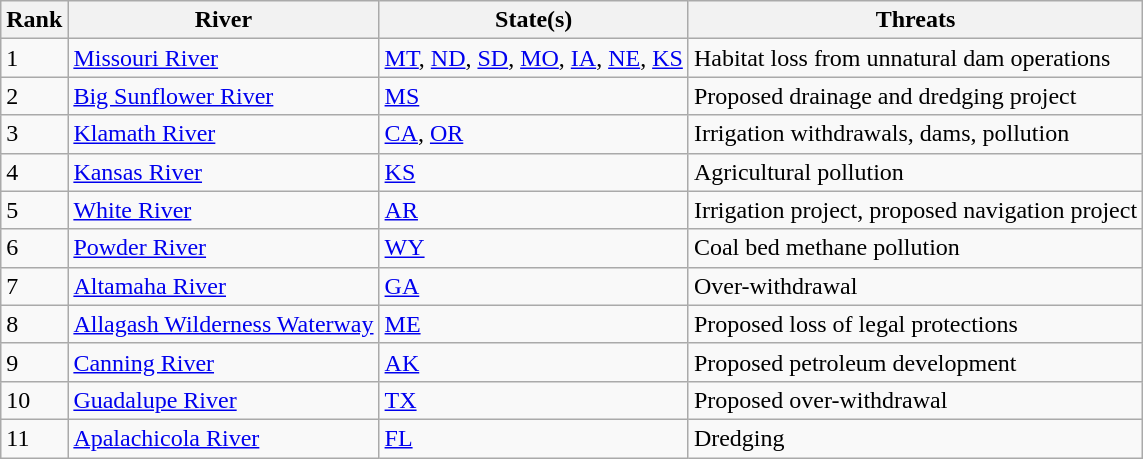<table class="wikitable sortable">
<tr>
<th>Rank</th>
<th>River</th>
<th>State(s)</th>
<th>Threats</th>
</tr>
<tr>
<td>1</td>
<td><a href='#'>Missouri River</a></td>
<td><a href='#'>MT</a>, <a href='#'>ND</a>, <a href='#'>SD</a>, <a href='#'>MO</a>, <a href='#'>IA</a>, <a href='#'>NE</a>, <a href='#'>KS</a></td>
<td>Habitat loss from unnatural dam operations</td>
</tr>
<tr>
<td>2</td>
<td><a href='#'>Big Sunflower River</a></td>
<td><a href='#'>MS</a></td>
<td>Proposed drainage and dredging project</td>
</tr>
<tr>
<td>3</td>
<td><a href='#'>Klamath River</a></td>
<td><a href='#'>CA</a>, <a href='#'>OR</a></td>
<td>Irrigation withdrawals, dams, pollution</td>
</tr>
<tr>
<td>4</td>
<td><a href='#'>Kansas River</a></td>
<td><a href='#'>KS</a></td>
<td>Agricultural pollution</td>
</tr>
<tr>
<td>5</td>
<td><a href='#'>White River</a></td>
<td><a href='#'>AR</a></td>
<td>Irrigation project, proposed navigation project</td>
</tr>
<tr>
<td>6</td>
<td><a href='#'>Powder River</a></td>
<td><a href='#'>WY</a></td>
<td>Coal bed methane pollution</td>
</tr>
<tr>
<td>7</td>
<td><a href='#'>Altamaha River</a></td>
<td><a href='#'>GA</a></td>
<td>Over-withdrawal</td>
</tr>
<tr>
<td>8</td>
<td><a href='#'>Allagash Wilderness Waterway</a></td>
<td><a href='#'>ME</a></td>
<td>Proposed loss of legal protections</td>
</tr>
<tr>
<td>9</td>
<td><a href='#'>Canning River</a></td>
<td><a href='#'>AK</a></td>
<td>Proposed petroleum development</td>
</tr>
<tr>
<td>10</td>
<td><a href='#'>Guadalupe River</a></td>
<td><a href='#'>TX</a></td>
<td>Proposed over-withdrawal</td>
</tr>
<tr>
<td>11</td>
<td><a href='#'>Apalachicola River</a></td>
<td><a href='#'>FL</a></td>
<td>Dredging</td>
</tr>
</table>
